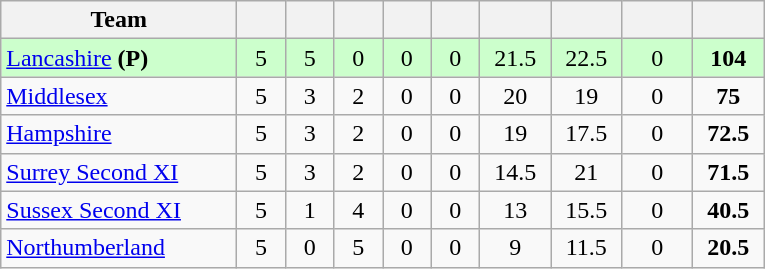<table class="wikitable" style="text-align:center">
<tr>
<th width="150">Team</th>
<th width="25"></th>
<th width="25"></th>
<th width="25"></th>
<th width="25"></th>
<th width="25"></th>
<th width="40"></th>
<th width="40"></th>
<th width="40"></th>
<th width="40"></th>
</tr>
<tr style="background:#cfc">
<td style="text-align:left"><a href='#'>Lancashire</a>  <strong>(P)</strong></td>
<td>5</td>
<td>5</td>
<td>0</td>
<td>0</td>
<td>0</td>
<td>21.5</td>
<td>22.5</td>
<td>0</td>
<td><strong>104</strong></td>
</tr>
<tr>
<td style="text-align:left"><a href='#'>Middlesex</a></td>
<td>5</td>
<td>3</td>
<td>2</td>
<td>0</td>
<td>0</td>
<td>20</td>
<td>19</td>
<td>0</td>
<td><strong>75</strong></td>
</tr>
<tr>
<td style="text-align:left"><a href='#'>Hampshire</a></td>
<td>5</td>
<td>3</td>
<td>2</td>
<td>0</td>
<td>0</td>
<td>19</td>
<td>17.5</td>
<td>0</td>
<td><strong>72.5</strong></td>
</tr>
<tr>
<td style="text-align:left"><a href='#'>Surrey Second XI</a></td>
<td>5</td>
<td>3</td>
<td>2</td>
<td>0</td>
<td>0</td>
<td>14.5</td>
<td>21</td>
<td>0</td>
<td><strong>71.5</strong></td>
</tr>
<tr>
<td style="text-align:left"><a href='#'>Sussex Second XI</a></td>
<td>5</td>
<td>1</td>
<td>4</td>
<td>0</td>
<td>0</td>
<td>13</td>
<td>15.5</td>
<td>0</td>
<td><strong>40.5</strong></td>
</tr>
<tr>
<td style="text-align:left"><a href='#'>Northumberland</a></td>
<td>5</td>
<td>0</td>
<td>5</td>
<td>0</td>
<td>0</td>
<td>9</td>
<td>11.5</td>
<td>0</td>
<td><strong>20.5</strong></td>
</tr>
</table>
